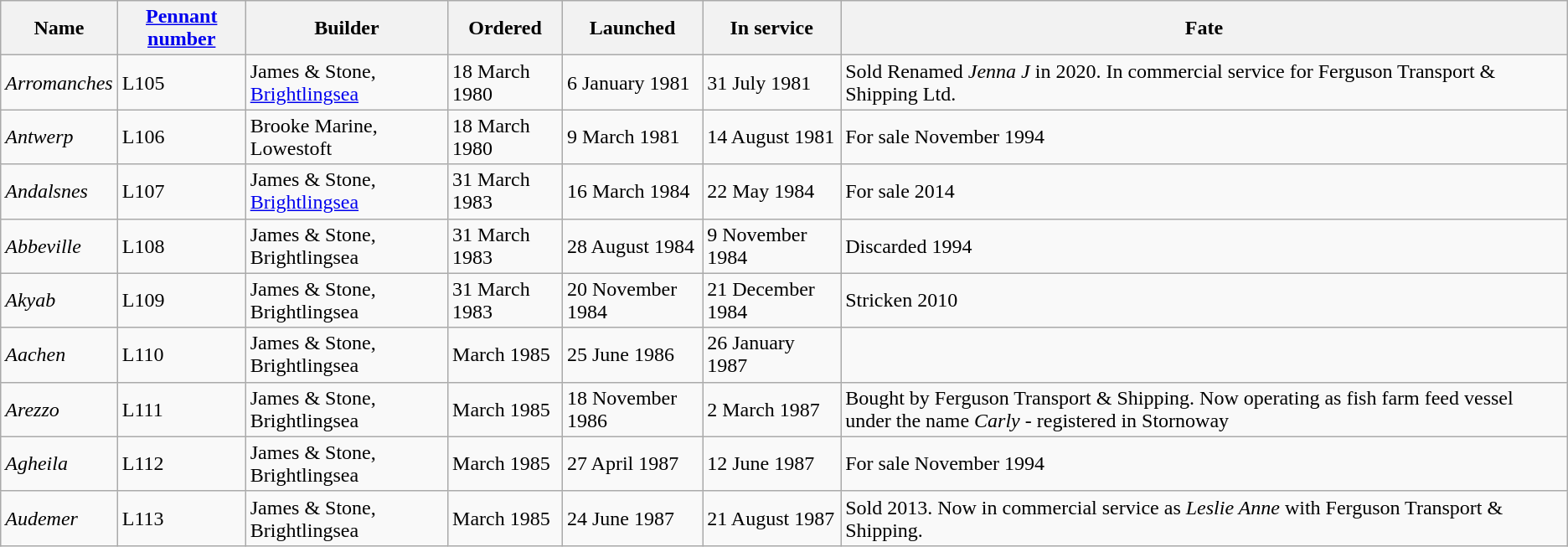<table class="wikitable">
<tr>
<th>Name</th>
<th><a href='#'>Pennant number</a></th>
<th>Builder</th>
<th>Ordered</th>
<th>Launched</th>
<th>In service</th>
<th>Fate</th>
</tr>
<tr>
<td><em>Arromanches</em></td>
<td>L105</td>
<td>James & Stone, <a href='#'>Brightlingsea</a></td>
<td>18 March 1980</td>
<td>6 January 1981</td>
<td>31 July 1981</td>
<td>Sold Renamed <em>Jenna J</em> in 2020. In commercial service for Ferguson Transport & Shipping Ltd.</td>
</tr>
<tr>
<td><em>Antwerp</em> </td>
<td>L106</td>
<td>Brooke Marine, Lowestoft</td>
<td>18 March 1980</td>
<td>9 March 1981</td>
<td>14 August 1981</td>
<td>For sale November 1994</td>
</tr>
<tr>
<td><em>Andalsnes</em></td>
<td>L107</td>
<td>James & Stone, <a href='#'>Brightlingsea</a></td>
<td>31 March 1983</td>
<td>16 March 1984</td>
<td>22 May 1984</td>
<td>For sale 2014</td>
</tr>
<tr>
<td><em>Abbeville</em> </td>
<td>L108</td>
<td>James & Stone, Brightlingsea</td>
<td>31 March 1983</td>
<td>28 August 1984</td>
<td>9 November 1984</td>
<td>Discarded 1994</td>
</tr>
<tr>
<td><em>Akyab</em> </td>
<td>L109</td>
<td>James & Stone, Brightlingsea</td>
<td>31 March 1983</td>
<td>20 November 1984</td>
<td>21 December 1984</td>
<td>Stricken 2010</td>
</tr>
<tr>
<td><em>Aachen</em> </td>
<td>L110</td>
<td>James & Stone, Brightlingsea</td>
<td>March 1985</td>
<td>25 June 1986</td>
<td>26 January 1987</td>
<td></td>
</tr>
<tr>
<td><em>Arezzo</em> </td>
<td>L111</td>
<td>James & Stone, Brightlingsea</td>
<td>March 1985</td>
<td>18 November 1986</td>
<td>2 March 1987</td>
<td>Bought by Ferguson Transport & Shipping. Now operating as fish farm feed vessel under the name <em>Carly</em> - registered in Stornoway</td>
</tr>
<tr>
<td><em>Agheila</em></td>
<td>L112</td>
<td>James & Stone, Brightlingsea</td>
<td>March 1985</td>
<td>27 April 1987</td>
<td>12 June 1987</td>
<td>For sale November 1994</td>
</tr>
<tr>
<td><em>Audemer</em> </td>
<td>L113</td>
<td>James & Stone, Brightlingsea</td>
<td>March 1985</td>
<td>24 June 1987</td>
<td>21 August 1987</td>
<td>Sold 2013. Now in commercial service as <em>Leslie Anne</em> with Ferguson Transport & Shipping.</td>
</tr>
</table>
